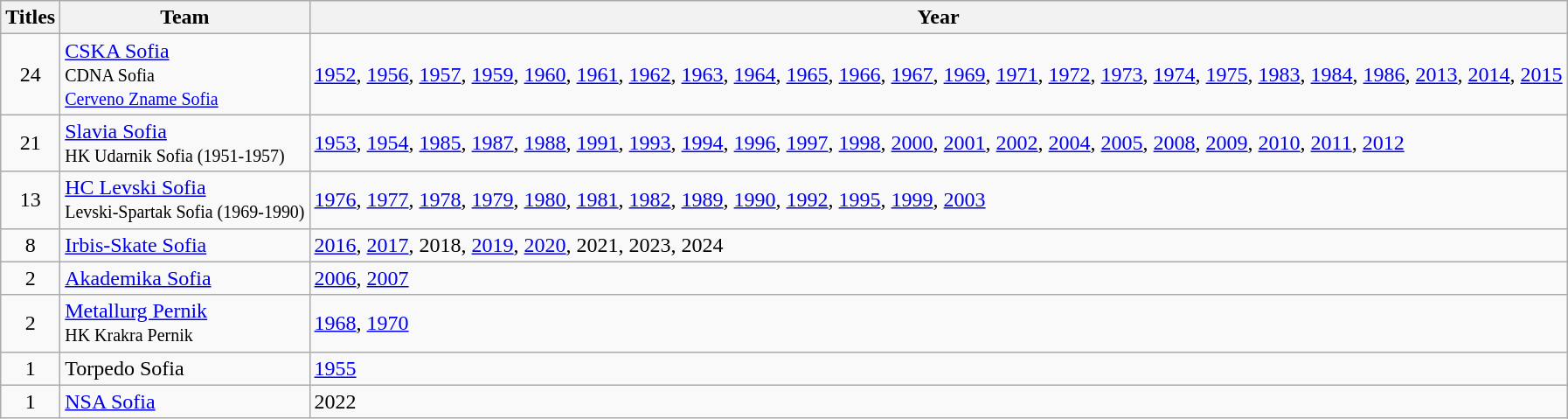<table class="wikitable">
<tr>
<th>Titles</th>
<th>Team</th>
<th>Year</th>
</tr>
<tr>
<td align=center>24</td>
<td><a href='#'>CSKA Sofia</a> <br> <small>CDNA Sofia</small>  <br> <small><a href='#'>Cerveno Zname Sofia</a></small></td>
<td><a href='#'>1952</a>, <a href='#'>1956</a>, <a href='#'>1957</a>, <a href='#'>1959</a>, <a href='#'>1960</a>, <a href='#'>1961</a>, <a href='#'>1962</a>, <a href='#'>1963</a>, <a href='#'>1964</a>, <a href='#'>1965</a>, <a href='#'>1966</a>, <a href='#'>1967</a>, <a href='#'>1969</a>, <a href='#'>1971</a>, <a href='#'>1972</a>, <a href='#'>1973</a>, <a href='#'>1974</a>, <a href='#'>1975</a>, <a href='#'>1983</a>, <a href='#'>1984</a>, <a href='#'>1986</a>, <a href='#'>2013</a>, <a href='#'>2014</a>, <a href='#'>2015</a></td>
</tr>
<tr>
<td align=center>21</td>
<td><a href='#'>Slavia Sofia</a> <br> <small>HK Udarnik Sofia (1951-1957) </small></td>
<td><a href='#'>1953</a>, <a href='#'>1954</a>, <a href='#'>1985</a>, <a href='#'>1987</a>, <a href='#'>1988</a>, <a href='#'>1991</a>, <a href='#'>1993</a>, <a href='#'>1994</a>, <a href='#'>1996</a>, <a href='#'>1997</a>, <a href='#'>1998</a>, <a href='#'>2000</a>, <a href='#'>2001</a>, <a href='#'>2002</a>, <a href='#'>2004</a>, <a href='#'>2005</a>, <a href='#'>2008</a>, <a href='#'>2009</a>, <a href='#'>2010</a>, <a href='#'>2011</a>, <a href='#'>2012</a></td>
</tr>
<tr>
<td align=center>13</td>
<td><a href='#'>HC Levski Sofia</a> <br> <small>Levski-Spartak Sofia (1969-1990) </small></td>
<td><a href='#'>1976</a>, <a href='#'>1977</a>, <a href='#'>1978</a>, <a href='#'>1979</a>, <a href='#'>1980</a>, <a href='#'>1981</a>, <a href='#'>1982</a>, <a href='#'>1989</a>, <a href='#'>1990</a>, <a href='#'>1992</a>, <a href='#'>1995</a>, <a href='#'>1999</a>, <a href='#'>2003</a></td>
</tr>
<tr>
<td align=center>8</td>
<td><a href='#'>Irbis-Skate Sofia</a></td>
<td><a href='#'>2016</a>, <a href='#'>2017</a>, 2018, <a href='#'>2019</a>, <a href='#'>2020</a>, 2021, 2023, 2024</td>
</tr>
<tr>
<td align=center>2</td>
<td><a href='#'>Akademika Sofia</a></td>
<td><a href='#'>2006</a>, <a href='#'>2007</a></td>
</tr>
<tr>
<td align=center>2</td>
<td><a href='#'>Metallurg Pernik</a>  <br> <small>HK Krakra Pernik</small></td>
<td><a href='#'>1968</a>, <a href='#'>1970</a></td>
</tr>
<tr>
<td align=center>1</td>
<td>Torpedo Sofia</td>
<td><a href='#'>1955</a></td>
</tr>
<tr>
<td align=center>1</td>
<td><a href='#'>NSA Sofia</a></td>
<td>2022</td>
</tr>
</table>
